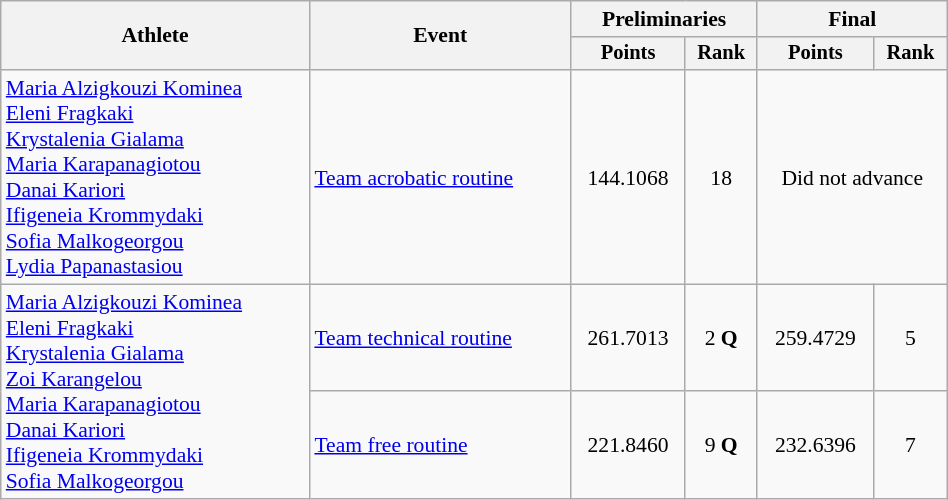<table class="wikitable" style="text-align:center; font-size:90%; width:50%;">
<tr>
<th rowspan="2">Athlete</th>
<th rowspan="2">Event</th>
<th colspan="2">Preliminaries</th>
<th colspan="2">Final</th>
</tr>
<tr style="font-size:95%">
<th>Points</th>
<th>Rank</th>
<th>Points</th>
<th>Rank</th>
</tr>
<tr>
<td align=left><a href='#'>Maria Alzigkouzi Kominea</a><br> <a href='#'>Eleni Fragkaki</a><br> <a href='#'>Krystalenia Gialama</a><br> <a href='#'>Maria Karapanagiotou</a><br> <a href='#'>Danai Kariori</a><br> <a href='#'>Ifigeneia Krommydaki</a><br> <a href='#'>Sofia Malkogeorgou</a><br> <a href='#'>Lydia Papanastasiou</a></td>
<td align=left><a href='#'>Team acrobatic routine</a></td>
<td>144.1068</td>
<td>18</td>
<td colspan=2>Did not advance</td>
</tr>
<tr>
<td align=left rowspan=2><a href='#'>Maria Alzigkouzi Kominea</a><br> <a href='#'>Eleni Fragkaki</a><br> <a href='#'>Krystalenia Gialama</a><br> <a href='#'>Zoi Karangelou</a><br> <a href='#'>Maria Karapanagiotou</a><br> <a href='#'>Danai Kariori</a><br> <a href='#'>Ifigeneia Krommydaki</a><br> <a href='#'>Sofia Malkogeorgou</a></td>
<td align=left><a href='#'>Team technical routine</a></td>
<td>261.7013</td>
<td>2 <strong>Q</strong></td>
<td>259.4729</td>
<td>5</td>
</tr>
<tr>
<td align=left><a href='#'>Team free routine</a></td>
<td>221.8460</td>
<td>9 <strong>Q</strong></td>
<td>232.6396</td>
<td>7</td>
</tr>
</table>
